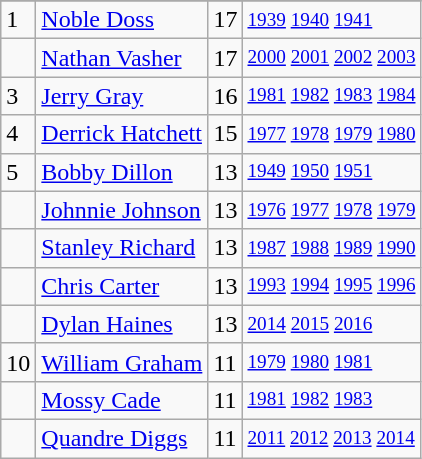<table class="wikitable">
<tr>
</tr>
<tr>
<td>1</td>
<td><a href='#'>Noble Doss</a></td>
<td>17</td>
<td style="font-size:80%;"><a href='#'>1939</a> <a href='#'>1940</a> <a href='#'>1941</a></td>
</tr>
<tr>
<td></td>
<td><a href='#'>Nathan Vasher</a></td>
<td>17</td>
<td style="font-size:80%;"><a href='#'>2000</a> <a href='#'>2001</a> <a href='#'>2002</a> <a href='#'>2003</a></td>
</tr>
<tr>
<td>3</td>
<td><a href='#'>Jerry Gray</a></td>
<td>16</td>
<td style="font-size:80%;"><a href='#'>1981</a> <a href='#'>1982</a> <a href='#'>1983</a> <a href='#'>1984</a></td>
</tr>
<tr>
<td>4</td>
<td><a href='#'>Derrick Hatchett</a></td>
<td>15</td>
<td style="font-size:80%;"><a href='#'>1977</a> <a href='#'>1978</a> <a href='#'>1979</a> <a href='#'>1980</a></td>
</tr>
<tr>
<td>5</td>
<td><a href='#'>Bobby Dillon</a></td>
<td>13</td>
<td style="font-size:80%;"><a href='#'>1949</a> <a href='#'>1950</a> <a href='#'>1951</a></td>
</tr>
<tr>
<td></td>
<td><a href='#'>Johnnie Johnson</a></td>
<td>13</td>
<td style="font-size:80%;"><a href='#'>1976</a> <a href='#'>1977</a> <a href='#'>1978</a> <a href='#'>1979</a></td>
</tr>
<tr>
<td></td>
<td><a href='#'>Stanley Richard</a></td>
<td>13</td>
<td style="font-size:80%;"><a href='#'>1987</a> <a href='#'>1988</a> <a href='#'>1989</a> <a href='#'>1990</a></td>
</tr>
<tr>
<td></td>
<td><a href='#'>Chris Carter</a></td>
<td>13</td>
<td style="font-size:80%;"><a href='#'>1993</a> <a href='#'>1994</a> <a href='#'>1995</a> <a href='#'>1996</a></td>
</tr>
<tr>
<td></td>
<td><a href='#'>Dylan Haines</a></td>
<td>13</td>
<td style="font-size:80%;"><a href='#'>2014</a> <a href='#'>2015</a> <a href='#'>2016</a></td>
</tr>
<tr>
<td>10</td>
<td><a href='#'>William Graham</a></td>
<td>11</td>
<td style="font-size:80%;"><a href='#'>1979</a> <a href='#'>1980</a> <a href='#'>1981</a></td>
</tr>
<tr>
<td></td>
<td><a href='#'>Mossy Cade</a></td>
<td>11</td>
<td style="font-size:80%;"><a href='#'>1981</a> <a href='#'>1982</a> <a href='#'>1983</a></td>
</tr>
<tr>
<td></td>
<td><a href='#'>Quandre Diggs</a></td>
<td>11</td>
<td style="font-size:80%;"><a href='#'>2011</a> <a href='#'>2012</a> <a href='#'>2013</a> <a href='#'>2014</a></td>
</tr>
</table>
